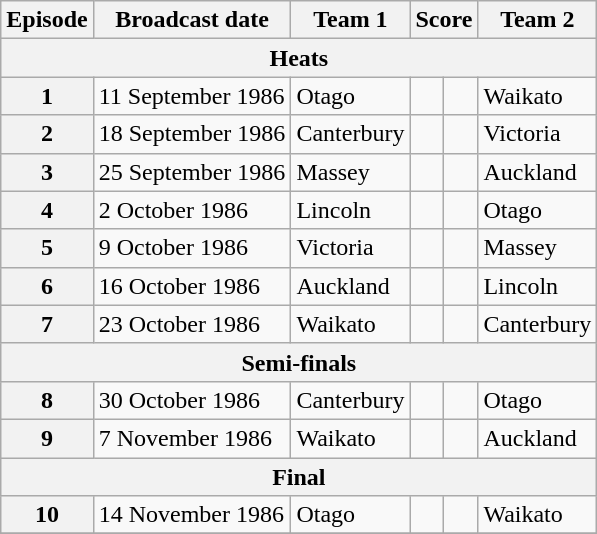<table class="wikitable">
<tr>
<th>Episode</th>
<th>Broadcast date</th>
<th>Team 1</th>
<th colspan=2>Score</th>
<th>Team 2</th>
</tr>
<tr>
<th colspan=6>Heats</th>
</tr>
<tr>
<th>1</th>
<td>11 September 1986</td>
<td>Otago</td>
<td></td>
<td></td>
<td>Waikato</td>
</tr>
<tr>
<th>2</th>
<td>18 September 1986</td>
<td>Canterbury</td>
<td></td>
<td></td>
<td>Victoria</td>
</tr>
<tr>
<th>3</th>
<td>25 September 1986</td>
<td>Massey</td>
<td></td>
<td></td>
<td>Auckland</td>
</tr>
<tr>
<th>4</th>
<td>2 October 1986</td>
<td>Lincoln</td>
<td></td>
<td></td>
<td>Otago</td>
</tr>
<tr>
<th>5</th>
<td>9 October 1986</td>
<td>Victoria</td>
<td></td>
<td></td>
<td>Massey</td>
</tr>
<tr>
<th>6</th>
<td>16 October 1986</td>
<td>Auckland</td>
<td></td>
<td></td>
<td>Lincoln</td>
</tr>
<tr>
<th>7</th>
<td>23 October 1986</td>
<td>Waikato</td>
<td></td>
<td></td>
<td>Canterbury</td>
</tr>
<tr>
<th colspan=6>Semi-finals</th>
</tr>
<tr>
<th>8</th>
<td>30 October 1986</td>
<td>Canterbury</td>
<td></td>
<td></td>
<td>Otago</td>
</tr>
<tr>
<th>9</th>
<td>7 November 1986</td>
<td>Waikato</td>
<td></td>
<td></td>
<td>Auckland</td>
</tr>
<tr>
<th colspan=6>Final</th>
</tr>
<tr>
<th>10</th>
<td>14 November 1986</td>
<td>Otago</td>
<td></td>
<td></td>
<td>Waikato</td>
</tr>
<tr>
</tr>
</table>
